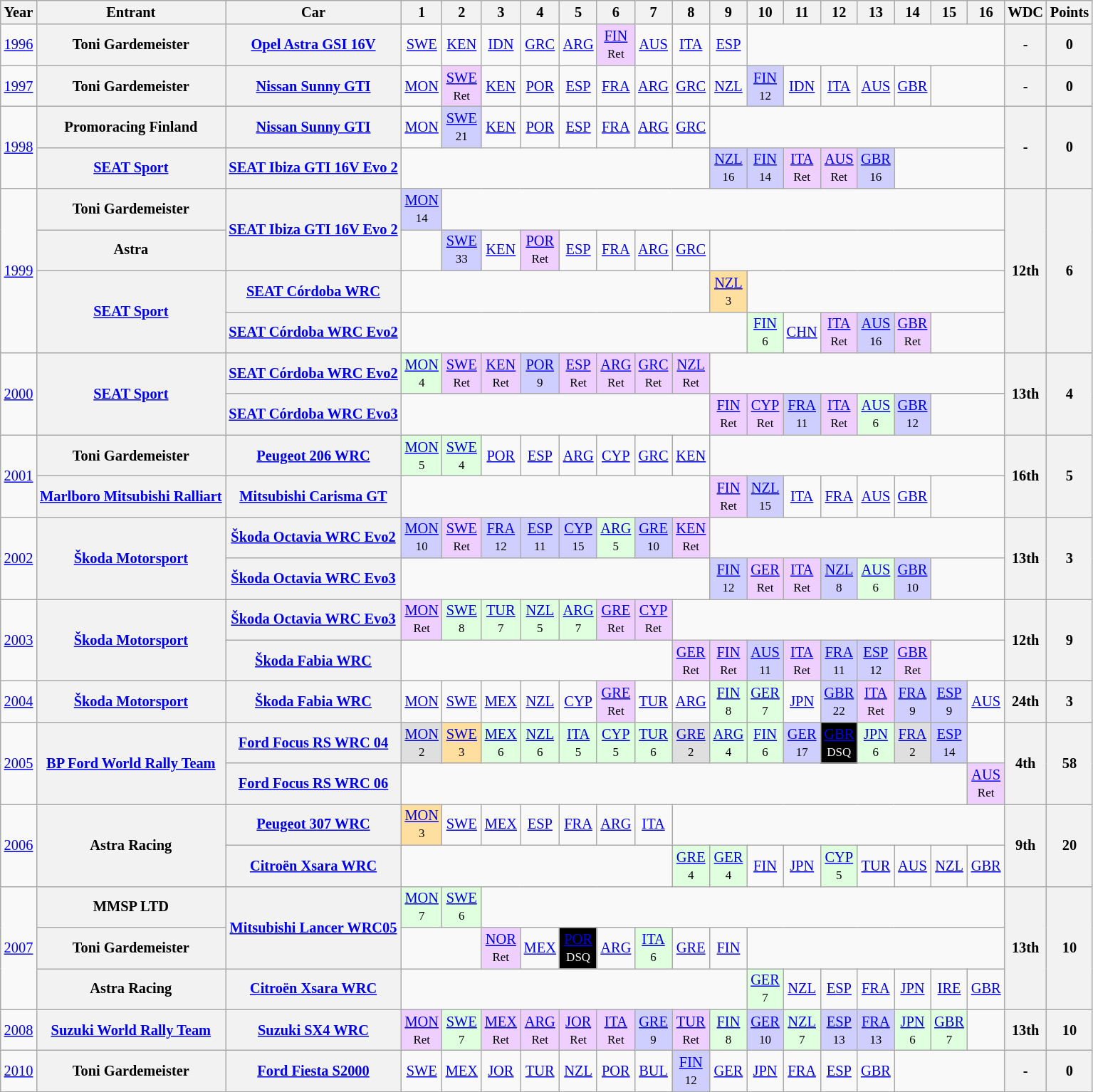<table class="wikitable" border="1" style="text-align:center; font-size:85%;">
<tr>
<th>Year</th>
<th>Entrant</th>
<th>Car</th>
<th>1</th>
<th>2</th>
<th>3</th>
<th>4</th>
<th>5</th>
<th>6</th>
<th>7</th>
<th>8</th>
<th>9</th>
<th>10</th>
<th>11</th>
<th>12</th>
<th>13</th>
<th>14</th>
<th>15</th>
<th>16</th>
<th>WDC</th>
<th>Points</th>
</tr>
<tr>
<td><a href='#'>1996</a></td>
<th nowrap>Toni Gardemeister</th>
<th nowrap><a href='#'>Opel Astra GSI 16V</a></th>
<td><a href='#'>SWE</a></td>
<td><a href='#'>KEN</a></td>
<td><a href='#'>IDN</a></td>
<td><a href='#'>GRC</a></td>
<td><a href='#'>ARG</a></td>
<td style="background:#EFCFFF;"><a href='#'>FIN</a><br><small>Ret</small></td>
<td><a href='#'>AUS</a></td>
<td><a href='#'>ITA</a></td>
<td><a href='#'>ESP</a></td>
<td colspan=7></td>
<th>-</th>
<th>0</th>
</tr>
<tr>
<td><a href='#'>1997</a></td>
<th nowrap>Toni Gardemeister</th>
<th nowrap><a href='#'>Nissan Sunny GTI</a></th>
<td><a href='#'>MON</a></td>
<td style="background:#EFCFFF;"><a href='#'>SWE</a><br><small>Ret</small></td>
<td><a href='#'>KEN</a></td>
<td><a href='#'>POR</a></td>
<td><a href='#'>ESP</a></td>
<td><a href='#'>FRA</a></td>
<td><a href='#'>ARG</a></td>
<td><a href='#'>GRC</a></td>
<td><a href='#'>NZL</a></td>
<td style="background:#CFCFFF;"><a href='#'>FIN</a><br><small>12</small></td>
<td><a href='#'>IDN</a></td>
<td><a href='#'>ITA</a></td>
<td><a href='#'>AUS</a></td>
<td><a href='#'>GBR</a></td>
<td colspan=2></td>
<th>-</th>
<th>0</th>
</tr>
<tr>
<td rowspan=2><a href='#'>1998</a></td>
<th nowrap>Promoracing Finland</th>
<th nowrap><a href='#'>Nissan Sunny GTI</a></th>
<td><a href='#'>MON</a></td>
<td style="background:#CFCFFF;"><a href='#'>SWE</a><br><small>21</small></td>
<td><a href='#'>KEN</a></td>
<td><a href='#'>POR</a></td>
<td><a href='#'>ESP</a></td>
<td><a href='#'>FRA</a></td>
<td><a href='#'>ARG</a></td>
<td><a href='#'>GRC</a></td>
<td colspan=8></td>
<th rowspan=2>-</th>
<th rowspan=2>0</th>
</tr>
<tr>
<th nowrap><a href='#'>SEAT Sport</a></th>
<th nowrap><a href='#'>SEAT Ibiza GTI 16V Evo 2</a></th>
<td colspan=8></td>
<td style="background:#CFCFFF;"><a href='#'>NZL</a><br><small>16</small></td>
<td style="background:#CFCFFF;"><a href='#'>FIN</a><br><small>14</small></td>
<td style="background:#EFCFFF;"><a href='#'>ITA</a><br><small>Ret</small></td>
<td style="background:#EFCFFF;"><a href='#'>AUS</a><br><small>Ret</small></td>
<td style="background:#CFCFFF;"><a href='#'>GBR</a><br><small>16</small></td>
<td colspan=3></td>
</tr>
<tr>
<td rowspan=4><a href='#'>1999</a></td>
<th nowrap>Toni Gardemeister</th>
<th rowspan=2 nowrap><a href='#'>SEAT Ibiza GTI 16V Evo 2</a></th>
<td style="background:#CFCFFF;"><a href='#'>MON</a><br><small>14</small></td>
<td colspan=15></td>
<th rowspan=4>12th</th>
<th rowspan=4>6</th>
</tr>
<tr>
<th nowrap>Astra</th>
<td></td>
<td style="background:#CFCFFF;"><a href='#'>SWE</a><br><small>33</small></td>
<td><a href='#'>KEN</a></td>
<td style="background:#EFCFFF;"><a href='#'>POR</a><br><small>Ret</small></td>
<td><a href='#'>ESP</a></td>
<td><a href='#'>FRA</a></td>
<td><a href='#'>ARG</a></td>
<td><a href='#'>GRC</a></td>
<td colspan=8></td>
</tr>
<tr>
<th rowspan=2 nowrap><a href='#'>SEAT Sport</a></th>
<th nowrap><a href='#'>SEAT Córdoba WRC</a></th>
<td colspan=8></td>
<td style="background:#FFDF9F;"><a href='#'>NZL</a><br><small>3</small></td>
<td colspan=7></td>
</tr>
<tr>
<th nowrap><a href='#'>SEAT Córdoba WRC Evo2</a></th>
<td colspan=9></td>
<td style="background:#DFFFDF;"><a href='#'>FIN</a><br><small>6</small></td>
<td><a href='#'>CHN</a></td>
<td style="background:#EFCFFF;"><a href='#'>ITA</a><br><small>Ret</small></td>
<td style="background:#CFCFFF;"><a href='#'>AUS</a><br><small>16</small></td>
<td style="background:#EFCFFF;"><a href='#'>GBR</a><br><small>Ret</small></td>
<td colspan=2></td>
</tr>
<tr>
<td rowspan=2><a href='#'>2000</a></td>
<th rowspan=2 nowrap><a href='#'>SEAT Sport</a></th>
<th nowrap><a href='#'>SEAT Córdoba WRC Evo2</a></th>
<td style="background:#DFFFDF;"><a href='#'>MON</a><br><small>4</small></td>
<td style="background:#EFCFFF;"><a href='#'>SWE</a><br><small>Ret</small></td>
<td style="background:#EFCFFF;"><a href='#'>KEN</a><br><small>Ret</small></td>
<td style="background:#CFCFFF;"><a href='#'>POR</a><br><small>9</small></td>
<td style="background:#EFCFFF;"><a href='#'>ESP</a><br><small>Ret</small></td>
<td style="background:#EFCFFF;"><a href='#'>ARG</a><br><small>Ret</small></td>
<td style="background:#EFCFFF;"><a href='#'>GRC</a><br><small>Ret</small></td>
<td style="background:#EFCFFF;"><a href='#'>NZL</a><br><small>Ret</small></td>
<td colspan=8></td>
<th rowspan=2>13th</th>
<th rowspan=2>4</th>
</tr>
<tr>
<th nowrap><a href='#'>SEAT Córdoba WRC Evo3</a></th>
<td colspan=8></td>
<td style="background:#EFCFFF;"><a href='#'>FIN</a><br><small>Ret</small></td>
<td style="background:#EFCFFF;"><a href='#'>CYP</a><br><small>Ret</small></td>
<td style="background:#CFCFFF;"><a href='#'>FRA</a><br><small>11</small></td>
<td style="background:#EFCFFF;"><a href='#'>ITA</a><br><small>Ret</small></td>
<td style="background:#DFFFDF;"><a href='#'>AUS</a><br><small>6</small></td>
<td style="background:#CFCFFF;"><a href='#'>GBR</a><br><small>12</small></td>
<td colspan=2></td>
</tr>
<tr>
<td rowspan=2><a href='#'>2001</a></td>
<th nowrap>Toni Gardemeister</th>
<th nowrap><a href='#'>Peugeot 206 WRC</a></th>
<td style="background:#DFFFDF;"><a href='#'>MON</a><br><small>5</small></td>
<td style="background:#DFFFDF;"><a href='#'>SWE</a><br><small>4</small></td>
<td><a href='#'>POR</a></td>
<td><a href='#'>ESP</a></td>
<td><a href='#'>ARG</a></td>
<td><a href='#'>CYP</a></td>
<td><a href='#'>GRC</a></td>
<td><a href='#'>KEN</a></td>
<td colspan=8></td>
<th rowspan=2>16th</th>
<th rowspan=2>5</th>
</tr>
<tr>
<th nowrap><a href='#'>Marlboro Mitsubishi Ralliart</a></th>
<th nowrap><a href='#'>Mitsubishi Carisma GT</a></th>
<td colspan=8></td>
<td style="background:#EFCFFF;"><a href='#'>FIN</a><br><small>Ret</small></td>
<td style="background:#CFCFFF;"><a href='#'>NZL</a><br><small>15</small></td>
<td><a href='#'>ITA</a></td>
<td><a href='#'>FRA</a></td>
<td><a href='#'>AUS</a></td>
<td><a href='#'>GBR</a></td>
<td colspan=2></td>
</tr>
<tr>
<td rowspan=2><a href='#'>2002</a></td>
<th rowspan=2 nowrap><a href='#'>Škoda Motorsport</a></th>
<th nowrap><a href='#'>Škoda Octavia WRC Evo2</a></th>
<td style="background:#CFCFFF;"><a href='#'>MON</a><br><small>10</small></td>
<td style="background:#EFCFFF;"><a href='#'>SWE</a><br><small>Ret</small></td>
<td style="background:#CFCFFF;"><a href='#'>FRA</a><br><small>12</small></td>
<td style="background:#CFCFFF;"><a href='#'>ESP</a><br><small>11</small></td>
<td style="background:#CFCFFF;"><a href='#'>CYP</a><br><small>15</small></td>
<td style="background:#DFFFDF;"><a href='#'>ARG</a><br><small>5</small></td>
<td style="background:#CFCFFF;"><a href='#'>GRE</a><br><small>10</small></td>
<td style="background:#EFCFFF;"><a href='#'>KEN</a><br><small>Ret</small></td>
<td colspan=8></td>
<th rowspan=2>13th</th>
<th rowspan=2>3</th>
</tr>
<tr>
<th nowrap><a href='#'>Škoda Octavia WRC Evo3</a></th>
<td colspan=8></td>
<td style="background:#CFCFFF;"><a href='#'>FIN</a><br><small>12</small></td>
<td style="background:#EFCFFF;"><a href='#'>GER</a><br><small>Ret</small></td>
<td style="background:#EFCFFF;"><a href='#'>ITA</a><br><small>Ret</small></td>
<td style="background:#CFCFFF;"><a href='#'>NZL</a><br><small>8</small></td>
<td style="background:#DFFFDF;"><a href='#'>AUS</a><br><small>6</small></td>
<td style="background:#CFCFFF;"><a href='#'>GBR</a><br><small>10</small></td>
<td colspan=2></td>
</tr>
<tr>
<td rowspan=2><a href='#'>2003</a></td>
<th rowspan=2 nowrap><a href='#'>Škoda Motorsport</a></th>
<th nowrap><a href='#'>Škoda Octavia WRC Evo3</a></th>
<td style="background:#EFCFFF;"><a href='#'>MON</a><br><small>Ret</small></td>
<td style="background:#DFFFDF;"><a href='#'>SWE</a><br><small>8</small></td>
<td style="background:#DFFFDF;"><a href='#'>TUR</a><br><small>7</small></td>
<td style="background:#DFFFDF;"><a href='#'>NZL</a><br><small>5</small></td>
<td style="background:#DFFFDF;"><a href='#'>ARG</a><br><small>7</small></td>
<td style="background:#EFCFFF;"><a href='#'>GRE</a><br><small>Ret</small></td>
<td style="background:#EFCFFF;"><a href='#'>CYP</a><br><small>Ret</small></td>
<td colspan=9></td>
<th rowspan=2>12th</th>
<th rowspan=2>9</th>
</tr>
<tr>
<th nowrap><a href='#'>Škoda Fabia WRC</a></th>
<td colspan=7></td>
<td style="background:#EFCFFF;"><a href='#'>GER</a><br><small>Ret</small></td>
<td style="background:#EFCFFF;"><a href='#'>FIN</a><br><small>Ret</small></td>
<td style="background:#CFCFFF;"><a href='#'>AUS</a><br><small>11</small></td>
<td style="background:#EFCFFF;"><a href='#'>ITA</a><br><small>Ret</small></td>
<td style="background:#CFCFFF;"><a href='#'>FRA</a><br><small>11</small></td>
<td style="background:#CFCFFF;"><a href='#'>ESP</a><br><small>12</small></td>
<td style="background:#EFCFFF;"><a href='#'>GBR</a><br><small>Ret</small></td>
<td colspan=2></td>
</tr>
<tr>
<td><a href='#'>2004</a></td>
<th nowrap><a href='#'>Škoda Motorsport</a></th>
<th nowrap><a href='#'>Škoda Fabia WRC</a></th>
<td><a href='#'>MON</a></td>
<td><a href='#'>SWE</a></td>
<td><a href='#'>MEX</a></td>
<td><a href='#'>NZL</a></td>
<td><a href='#'>CYP</a></td>
<td style="background:#EFCFFF;"><a href='#'>GRE</a><br><small>Ret</small></td>
<td><a href='#'>TUR</a></td>
<td><a href='#'>ARG</a></td>
<td style="background:#DFFFDF;"><a href='#'>FIN</a><br><small>8</small></td>
<td style="background:#DFFFDF;"><a href='#'>GER</a><br><small>7</small></td>
<td><a href='#'>JPN</a></td>
<td style="background:#CFCFFF;"><a href='#'>GBR</a><br><small>22</small></td>
<td style="background:#EFCFFF;"><a href='#'>ITA</a><br><small>Ret</small></td>
<td style="background:#CFCFFF;"><a href='#'>FRA</a><br><small>9</small></td>
<td style="background:#CFCFFF;"><a href='#'>ESP</a><br><small>9</small></td>
<td><a href='#'>AUS</a></td>
<th>24th</th>
<th>3</th>
</tr>
<tr>
<td rowspan=2><a href='#'>2005</a></td>
<th rowspan=2 nowrap><a href='#'>BP Ford World Rally Team</a></th>
<th nowrap><a href='#'>Ford Focus RS WRC 04</a></th>
<td style="background:#DFDFDF;"><a href='#'>MON</a><br><small>2</small></td>
<td style="background:#FFDF9F;"><a href='#'>SWE</a><br><small>3</small></td>
<td style="background:#DFFFDF;"><a href='#'>MEX</a><br><small>6</small></td>
<td style="background:#DFFFDF;"><a href='#'>NZL</a><br><small>6</small></td>
<td style="background:#DFFFDF;"><a href='#'>ITA</a><br><small>5</small></td>
<td style="background:#DFFFDF;"><a href='#'>CYP</a><br><small>5</small></td>
<td style="background:#DFFFDF;"><a href='#'>TUR</a><br><small>6</small></td>
<td style="background:#DFDFDF;"><a href='#'>GRE</a><br><small>2</small></td>
<td style="background:#DFFFDF;"><a href='#'>ARG</a><br><small>4</small></td>
<td style="background:#DFFFDF;"><a href='#'>FIN</a><br><small>6</small></td>
<td style="background:#CFCFFF;"><a href='#'>GER</a><br><small>17</small></td>
<td style="background:#000000; color:#ffffff"><a href='#'>GBR</a><br><small>DSQ</small></td>
<td style="background:#DFFFDF;"><a href='#'>JPN</a><br><small>6</small></td>
<td style="background:#DFDFDF;"><a href='#'>FRA</a><br><small>2</small></td>
<td style="background:#CFCFFF;"><a href='#'>ESP</a><br><small>14</small></td>
<td></td>
<th rowspan=2>4th</th>
<th rowspan=2>58</th>
</tr>
<tr>
<th nowrap><a href='#'>Ford Focus RS WRC 06</a></th>
<td colspan=15></td>
<td style="background:#EFCFFF;"><a href='#'>AUS</a><br><small>Ret</small></td>
</tr>
<tr>
<td rowspan=2><a href='#'>2006</a></td>
<th rowspan=2 nowrap>Astra Racing</th>
<th nowrap><a href='#'>Peugeot 307 WRC</a></th>
<td style="background:#FFDF9F;"><a href='#'>MON</a><br><small>3</small></td>
<td><a href='#'>SWE</a></td>
<td><a href='#'>MEX</a></td>
<td><a href='#'>ESP</a></td>
<td><a href='#'>FRA</a></td>
<td><a href='#'>ARG</a></td>
<td><a href='#'>ITA</a></td>
<td colspan=9></td>
<th rowspan=2>9th</th>
<th rowspan=2>20</th>
</tr>
<tr>
<th nowrap><a href='#'>Citroën Xsara WRC</a></th>
<td colspan=7></td>
<td style="background:#DFFFDF;"><a href='#'>GRE</a><br><small>4</small></td>
<td style="background:#DFFFDF;"><a href='#'>GER</a><br><small>4</small></td>
<td><a href='#'>FIN</a></td>
<td><a href='#'>JPN</a></td>
<td style="background:#DFFFDF;"><a href='#'>CYP</a><br><small>5</small></td>
<td><a href='#'>TUR</a></td>
<td><a href='#'>AUS</a></td>
<td><a href='#'>NZL</a></td>
<td><a href='#'>GBR</a></td>
</tr>
<tr>
<td rowspan=3><a href='#'>2007</a></td>
<th nowrap>MMSP LTD</th>
<th rowspan=2 nowrap><a href='#'>Mitsubishi Lancer WRC05</a></th>
<td style="background:#DFFFDF;"><a href='#'>MON</a><br><small>7</small></td>
<td style="background:#DFFFDF;"><a href='#'>SWE</a><br><small>6</small></td>
<td colspan=14></td>
<th rowspan=3>13th</th>
<th rowspan=3>10</th>
</tr>
<tr>
<th nowrap>Toni Gardemeister</th>
<td colspan=2></td>
<td style="background:#EFCFFF;"><a href='#'>NOR</a><br><small>Ret</small></td>
<td><a href='#'>MEX</a></td>
<td style="background:#000000; color:#ffffff"><a href='#'>POR</a><br><small>DSQ</small></td>
<td><a href='#'>ARG</a></td>
<td style="background:#DFFFDF;"><a href='#'>ITA</a><br><small>6</small></td>
<td><a href='#'>GRE</a></td>
<td><a href='#'>FIN</a></td>
<td colspan=7></td>
</tr>
<tr>
<th nowrap>Astra Racing</th>
<th nowrap><a href='#'>Citroën Xsara WRC</a></th>
<td colspan=9></td>
<td style="background:#DFFFDF;"><a href='#'>GER</a><br><small>7</small></td>
<td><a href='#'>NZL</a></td>
<td><a href='#'>ESP</a></td>
<td><a href='#'>FRA</a></td>
<td><a href='#'>JPN</a></td>
<td><a href='#'>IRE</a></td>
<td><a href='#'>GBR</a></td>
</tr>
<tr>
<td><a href='#'>2008</a></td>
<th nowrap><a href='#'>Suzuki World Rally Team</a></th>
<th nowrap><a href='#'>Suzuki SX4 WRC</a></th>
<td style="background:#EFCFFF;"><a href='#'>MON</a><br><small>Ret</small></td>
<td style="background:#DFFFDF;"><a href='#'>SWE</a><br><small>7</small></td>
<td style="background:#EFCFFF;"><a href='#'>MEX</a><br><small>Ret</small></td>
<td style="background:#EFCFFF;"><a href='#'>ARG</a><br><small>Ret</small></td>
<td style="background:#EFCFFF;"><a href='#'>JOR</a><br><small>Ret</small></td>
<td style="background:#EFCFFF;"><a href='#'>ITA</a><br><small>Ret</small></td>
<td style="background:#CFCFFF;"><a href='#'>GRE</a><br><small>9</small></td>
<td style="background:#EFCFFF;"><a href='#'>TUR</a><br><small>Ret</small></td>
<td style="background:#DFFFDF;"><a href='#'>FIN</a><br><small>8</small></td>
<td style="background:#CFCFFF;"><a href='#'>GER</a><br><small>10</small></td>
<td style="background:#DFFFDF;"><a href='#'>NZL</a><br><small>7</small></td>
<td style="background:#CFCFFF;"><a href='#'>ESP</a><br><small>13</small></td>
<td style="background:#CFCFFF;"><a href='#'>FRA</a><br><small>13</small></td>
<td style="background:#DFFFDF;"><a href='#'>JPN</a><br><small>6</small></td>
<td style="background:#DFFFDF;"><a href='#'>GBR</a><br><small>7</small></td>
<td></td>
<th>13th</th>
<th>10</th>
</tr>
<tr>
<td><a href='#'>2010</a></td>
<th nowrap>Toni Gardemeister</th>
<th nowrap><a href='#'>Ford Fiesta S2000</a></th>
<td><a href='#'>SWE</a></td>
<td><a href='#'>MEX</a></td>
<td><a href='#'>JOR</a></td>
<td><a href='#'>TUR</a></td>
<td><a href='#'>NZL</a></td>
<td><a href='#'>POR</a></td>
<td><a href='#'>BUL</a></td>
<td style="background:#CFCFFF;"><a href='#'>FIN</a><br><small>12</small></td>
<td><a href='#'>GER</a></td>
<td><a href='#'>JPN</a></td>
<td><a href='#'>FRA</a></td>
<td><a href='#'>ESP</a></td>
<td><a href='#'>GBR</a></td>
<td colspan=3></td>
<th>-</th>
<th>0</th>
</tr>
</table>
